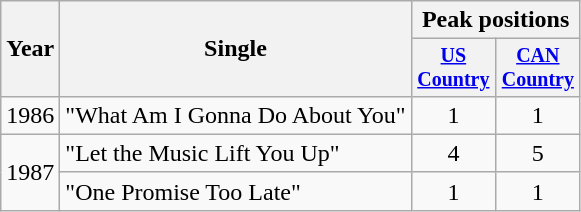<table class="wikitable" style="text-align:center;">
<tr>
<th rowspan="2">Year</th>
<th rowspan="2">Single</th>
<th colspan="2">Peak positions</th>
</tr>
<tr style="font-size:smaller;">
<th width="50"><a href='#'>US Country</a></th>
<th width="50"><a href='#'>CAN Country</a></th>
</tr>
<tr>
<td>1986</td>
<td align="left">"What Am I Gonna Do About You"</td>
<td>1</td>
<td>1</td>
</tr>
<tr>
<td rowspan="2">1987</td>
<td align="left">"Let the Music Lift You Up"</td>
<td>4</td>
<td>5</td>
</tr>
<tr>
<td align="left">"One Promise Too Late"</td>
<td>1</td>
<td>1</td>
</tr>
</table>
